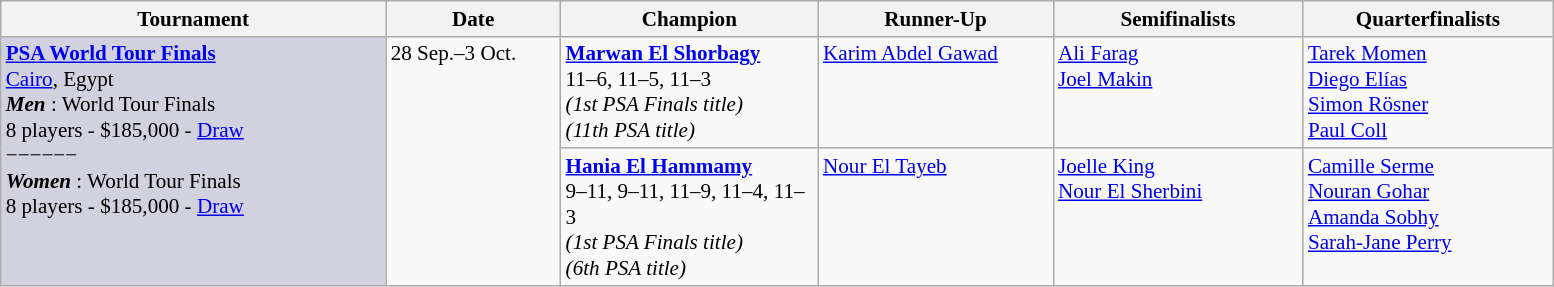<table class="wikitable" style="font-size:88%">
<tr>
<th width=250>Tournament</th>
<th width=110>Date</th>
<th width=165>Champion</th>
<th width=150>Runner-Up</th>
<th width=160>Semifinalists</th>
<th width=160>Quarterfinalists</th>
</tr>
<tr valign=top>
<td rowspan=2 style="background:#d1d1e0;"><strong><a href='#'> PSA World Tour Finals</a></strong><br> <a href='#'>Cairo</a>, Egypt<br><strong> <em>Men</em> </strong>: World Tour Finals<br>8 players - $185,000 - <a href='#'>Draw</a><br>−−−−−−<br><strong> <em>Women</em> </strong>: World Tour Finals<br>8 players - $185,000 - <a href='#'>Draw</a></td>
<td rowspan=2>28 Sep.–3 Oct.</td>
<td> <strong><a href='#'>Marwan El Shorbagy</a></strong><br>11–6, 11–5, 11–3<br><em>(1st PSA Finals title)</em><br><em>(11th PSA title)</em></td>
<td> <a href='#'>Karim Abdel Gawad</a></td>
<td> <a href='#'>Ali Farag</a><br> <a href='#'>Joel Makin</a></td>
<td> <a href='#'>Tarek Momen</a><br> <a href='#'>Diego Elías</a><br> <a href='#'>Simon Rösner</a><br> <a href='#'>Paul Coll</a></td>
</tr>
<tr valign=top>
<td> <strong><a href='#'>Hania El Hammamy</a></strong><br>9–11, 9–11, 11–9, 11–4, 11–3<br><em>(1st PSA Finals title)</em><br><em>(6th PSA title)</em></td>
<td> <a href='#'>Nour El Tayeb</a></td>
<td> <a href='#'>Joelle King</a><br> <a href='#'>Nour El Sherbini</a></td>
<td> <a href='#'>Camille Serme</a><br> <a href='#'>Nouran Gohar</a><br> <a href='#'>Amanda Sobhy</a><br> <a href='#'>Sarah-Jane Perry</a></td>
</tr>
</table>
